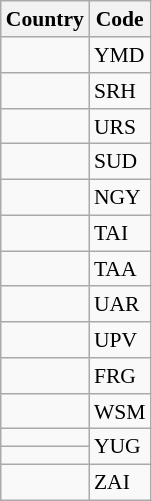<table class="wikitable" style="font-size:90%; display:inline-table;">
<tr>
<th>Country</th>
<th>Code</th>
</tr>
<tr>
<td></td>
<td>YMD</td>
</tr>
<tr>
<td></td>
<td>SRH</td>
</tr>
<tr>
<td></td>
<td>URS</td>
</tr>
<tr>
<td></td>
<td>SUD</td>
</tr>
<tr>
<td></td>
<td>NGY</td>
</tr>
<tr>
<td></td>
<td>TAI</td>
</tr>
<tr>
<td></td>
<td>TAA</td>
</tr>
<tr>
<td></td>
<td>UAR</td>
</tr>
<tr>
<td></td>
<td>UPV</td>
</tr>
<tr>
<td></td>
<td>FRG</td>
</tr>
<tr>
<td></td>
<td>WSM</td>
</tr>
<tr>
<td></td>
<td rowspan="2">YUG</td>
</tr>
<tr>
<td></td>
</tr>
<tr>
<td></td>
<td>ZAI</td>
</tr>
</table>
